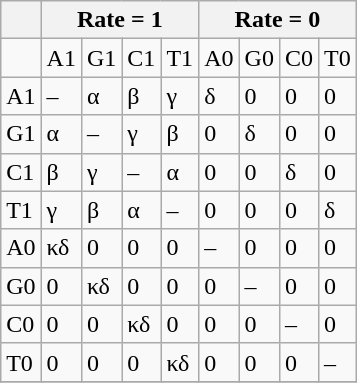<table class="wikitable" align="right">
<tr>
<th></th>
<th colspan=4>Rate = 1</th>
<th colspan=4>Rate = 0</th>
</tr>
<tr>
<td></td>
<td>A1</td>
<td>G1</td>
<td>C1</td>
<td>T1</td>
<td>A0</td>
<td>G0</td>
<td>C0</td>
<td>T0</td>
</tr>
<tr>
<td>A1</td>
<td>–</td>
<td>α</td>
<td>β</td>
<td>γ</td>
<td>δ</td>
<td>0</td>
<td>0</td>
<td>0</td>
</tr>
<tr>
<td>G1</td>
<td>α</td>
<td>–</td>
<td>γ</td>
<td>β</td>
<td>0</td>
<td>δ</td>
<td>0</td>
<td>0</td>
</tr>
<tr>
<td>C1</td>
<td>β</td>
<td>γ</td>
<td>–</td>
<td>α</td>
<td>0</td>
<td>0</td>
<td>δ</td>
<td>0</td>
</tr>
<tr>
<td>T1</td>
<td>γ</td>
<td>β</td>
<td>α</td>
<td>–</td>
<td>0</td>
<td>0</td>
<td>0</td>
<td>δ</td>
</tr>
<tr>
<td>A0</td>
<td>κδ</td>
<td>0</td>
<td>0</td>
<td>0</td>
<td>–</td>
<td>0</td>
<td>0</td>
<td>0</td>
</tr>
<tr>
<td>G0</td>
<td>0</td>
<td>κδ</td>
<td>0</td>
<td>0</td>
<td>0</td>
<td>–</td>
<td>0</td>
<td>0</td>
</tr>
<tr>
<td>C0</td>
<td>0</td>
<td>0</td>
<td>κδ</td>
<td>0</td>
<td>0</td>
<td>0</td>
<td>–</td>
<td>0</td>
</tr>
<tr>
<td>T0</td>
<td>0</td>
<td>0</td>
<td>0</td>
<td>κδ</td>
<td>0</td>
<td>0</td>
<td>0</td>
<td>–</td>
</tr>
<tr>
</tr>
</table>
